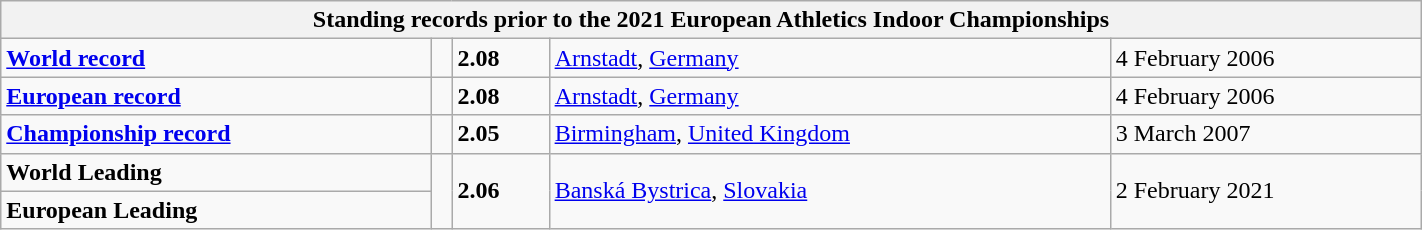<table class="wikitable" width=75%>
<tr>
<th colspan="5">Standing records prior to the 2021 European Athletics Indoor Championships</th>
</tr>
<tr>
<td><strong><a href='#'>World record</a></strong></td>
<td></td>
<td><strong>2.08</strong></td>
<td><a href='#'>Arnstadt</a>, <a href='#'>Germany</a></td>
<td>4 February 2006</td>
</tr>
<tr>
<td><strong><a href='#'>European record</a></strong></td>
<td></td>
<td><strong>2.08</strong></td>
<td><a href='#'>Arnstadt</a>, <a href='#'>Germany</a></td>
<td>4 February 2006</td>
</tr>
<tr>
<td><strong><a href='#'>Championship record</a></strong></td>
<td></td>
<td><strong>2.05</strong></td>
<td><a href='#'>Birmingham</a>, <a href='#'>United Kingdom</a></td>
<td>3 March 2007</td>
</tr>
<tr>
<td><strong>World Leading</strong></td>
<td rowspan=2></td>
<td rowspan=2><strong>2.06</strong></td>
<td rowspan=2><a href='#'>Banská Bystrica</a>, <a href='#'>Slovakia</a></td>
<td rowspan=2>2 February 2021</td>
</tr>
<tr>
<td><strong>European Leading</strong></td>
</tr>
</table>
